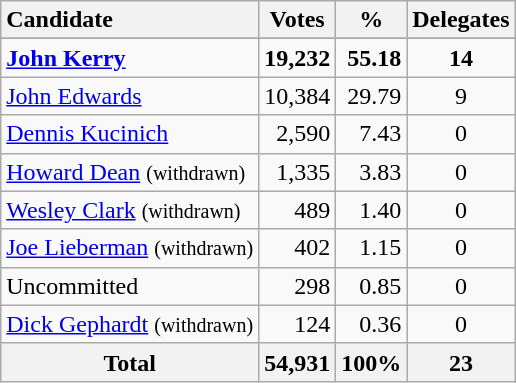<table class="wikitable sortable plainrowheaders" style="text-align:right;">
<tr>
<th style="text-align:left;">Candidate</th>
<th>Votes</th>
<th>%</th>
<th>Delegates</th>
</tr>
<tr>
</tr>
<tr>
<td style="text-align:left;"><strong><a href='#'>John Kerry</a></strong></td>
<td><strong>19,232</strong></td>
<td><strong>55.18</strong></td>
<td style="text-align:center;"><strong>14</strong></td>
</tr>
<tr>
<td style="text-align:left;"><a href='#'>John Edwards</a></td>
<td>10,384</td>
<td>29.79</td>
<td style="text-align:center;">9</td>
</tr>
<tr>
<td style="text-align:left;"><a href='#'>Dennis Kucinich</a></td>
<td>2,590</td>
<td>7.43</td>
<td style="text-align:center;">0</td>
</tr>
<tr>
<td style="text-align:left;"><a href='#'>Howard Dean</a> <small>(withdrawn)</small></td>
<td>1,335</td>
<td>3.83</td>
<td style="text-align:center;">0</td>
</tr>
<tr>
<td style="text-align:left;"><a href='#'>Wesley Clark</a> <small>(withdrawn)</small></td>
<td>489</td>
<td>1.40</td>
<td style="text-align:center;">0</td>
</tr>
<tr>
<td style="text-align:left;"><a href='#'>Joe Lieberman</a> <small>(withdrawn)</small></td>
<td>402</td>
<td>1.15</td>
<td style="text-align:center;">0</td>
</tr>
<tr>
<td style="text-align:left;">Uncommitted</td>
<td>298</td>
<td>0.85</td>
<td style="text-align:center;">0</td>
</tr>
<tr>
<td style="text-align:left;"><a href='#'>Dick Gephardt</a> <small>(withdrawn)</small></td>
<td>124</td>
<td>0.36</td>
<td style="text-align:center;">0</td>
</tr>
<tr class="sortbottom">
<th>Total</th>
<th>54,931</th>
<th>100%</th>
<th>23</th>
</tr>
</table>
